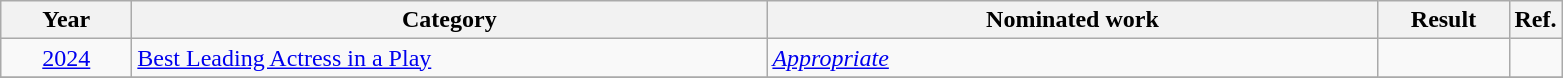<table class=wikitable>
<tr>
<th scope="col" style="width:5em;">Year</th>
<th scope="col" style="width:26em;">Category</th>
<th scope="col" style="width:25em;">Nominated work</th>
<th scope="col" style="width:5em;">Result</th>
<th>Ref.</th>
</tr>
<tr>
<td style="text-align:center;"><a href='#'>2024</a></td>
<td><a href='#'>Best Leading Actress in a Play</a></td>
<td><em><a href='#'>Appropriate</a></em></td>
<td></td>
<td style="text-align:center;"></td>
</tr>
<tr>
</tr>
</table>
